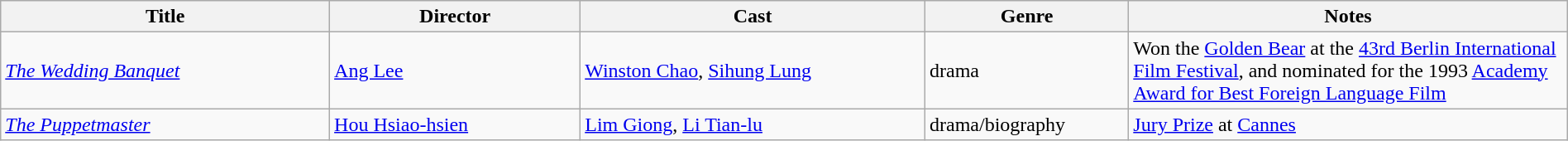<table class="wikitable" width= "100%">
<tr>
<th width=21%>Title</th>
<th width=16%>Director</th>
<th width=22%>Cast</th>
<th width=13%>Genre</th>
<th width=28%>Notes</th>
</tr>
<tr>
<td><em><a href='#'>The Wedding Banquet</a></em></td>
<td><a href='#'>Ang Lee</a></td>
<td><a href='#'>Winston Chao</a>, <a href='#'>Sihung Lung</a></td>
<td>drama</td>
<td>Won the <a href='#'>Golden Bear</a> at the <a href='#'>43rd Berlin International Film Festival</a>, and nominated for the 1993 <a href='#'>Academy Award for Best Foreign Language Film</a></td>
</tr>
<tr>
<td><em><a href='#'>The Puppetmaster</a></em></td>
<td><a href='#'>Hou Hsiao-hsien</a></td>
<td><a href='#'>Lim Giong</a>, <a href='#'>Li Tian-lu</a></td>
<td>drama/biography</td>
<td><a href='#'>Jury Prize</a> at <a href='#'>Cannes</a></td>
</tr>
</table>
